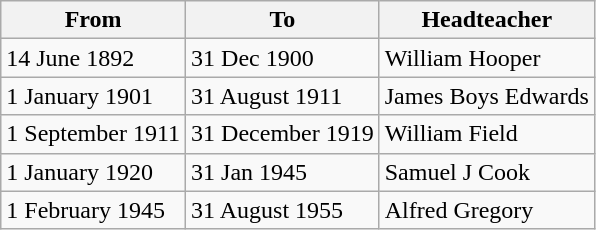<table class="wikitable">
<tr>
<th>From</th>
<th>To</th>
<th>Headteacher</th>
</tr>
<tr>
<td>14 June 1892</td>
<td>31 Dec 1900</td>
<td>William Hooper</td>
</tr>
<tr>
<td>1 January 1901</td>
<td>31 August 1911</td>
<td>James Boys Edwards</td>
</tr>
<tr>
<td>1 September 1911</td>
<td>31 December 1919</td>
<td>William Field</td>
</tr>
<tr>
<td>1 January 1920</td>
<td>31 Jan 1945</td>
<td>Samuel J Cook</td>
</tr>
<tr>
<td>1 February 1945</td>
<td>31 August 1955</td>
<td>Alfred Gregory</td>
</tr>
</table>
